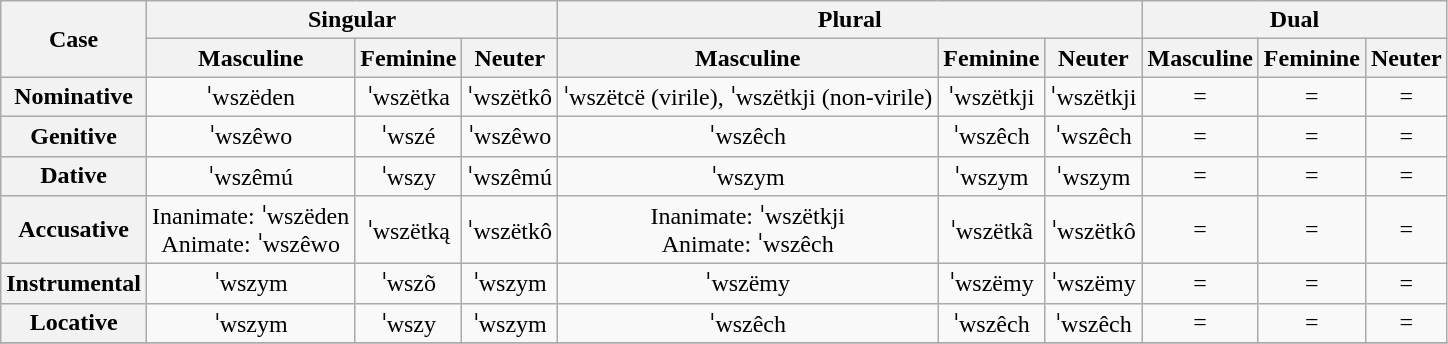<table class="wikitable" style="text-align:center">
<tr>
<th rowspan="2">Case</th>
<th colspan="3">Singular</th>
<th colspan="3">Plural</th>
<th colspan="3">Dual</th>
</tr>
<tr>
<th>Masculine</th>
<th>Feminine</th>
<th>Neuter</th>
<th>Masculine</th>
<th>Feminine</th>
<th>Neuter</th>
<th>Masculine</th>
<th>Feminine</th>
<th>Neuter</th>
</tr>
<tr>
<th>Nominative</th>
<td>ˈwszëden</td>
<td>ˈwszëtka</td>
<td>ˈwszëtkô</td>
<td>ˈwszëtcë (virile), ˈwszëtkji (non-virile)</td>
<td>ˈwszëtkji</td>
<td>ˈwszëtkji</td>
<td>= </td>
<td>= </td>
<td>= </td>
</tr>
<tr>
<th>Genitive</th>
<td>ˈwszêwo</td>
<td>ˈwszé</td>
<td>ˈwszêwo</td>
<td>ˈwszêch</td>
<td>ˈwszêch</td>
<td>ˈwszêch</td>
<td>= </td>
<td>= </td>
<td>= </td>
</tr>
<tr>
<th>Dative</th>
<td>ˈwszêmú</td>
<td>ˈwszy</td>
<td>ˈwszêmú</td>
<td>ˈwszym</td>
<td>ˈwszym</td>
<td>ˈwszym</td>
<td>= </td>
<td>= </td>
<td>= </td>
</tr>
<tr>
<th>Accusative</th>
<td>Inanimate: ˈwszëden<br> Animate: ˈwszêwo</td>
<td>ˈwszëtką</td>
<td>ˈwszëtkô</td>
<td>Inanimate: ˈwszëtkji<br> Animate: ˈwszêch</td>
<td>ˈwszëtkã</td>
<td>ˈwszëtkô</td>
<td>= </td>
<td>= </td>
<td>= </td>
</tr>
<tr>
<th>Instrumental</th>
<td>ˈwszym</td>
<td>ˈwszõ</td>
<td>ˈwszym</td>
<td>ˈwszëmy</td>
<td>ˈwszëmy</td>
<td>ˈwszëmy</td>
<td>= </td>
<td>= </td>
<td>= </td>
</tr>
<tr>
<th>Locative</th>
<td>ˈwszym</td>
<td>ˈwszy</td>
<td>ˈwszym</td>
<td>ˈwszêch</td>
<td>ˈwszêch</td>
<td>ˈwszêch</td>
<td>= </td>
<td>= </td>
<td>= </td>
</tr>
<tr>
</tr>
</table>
